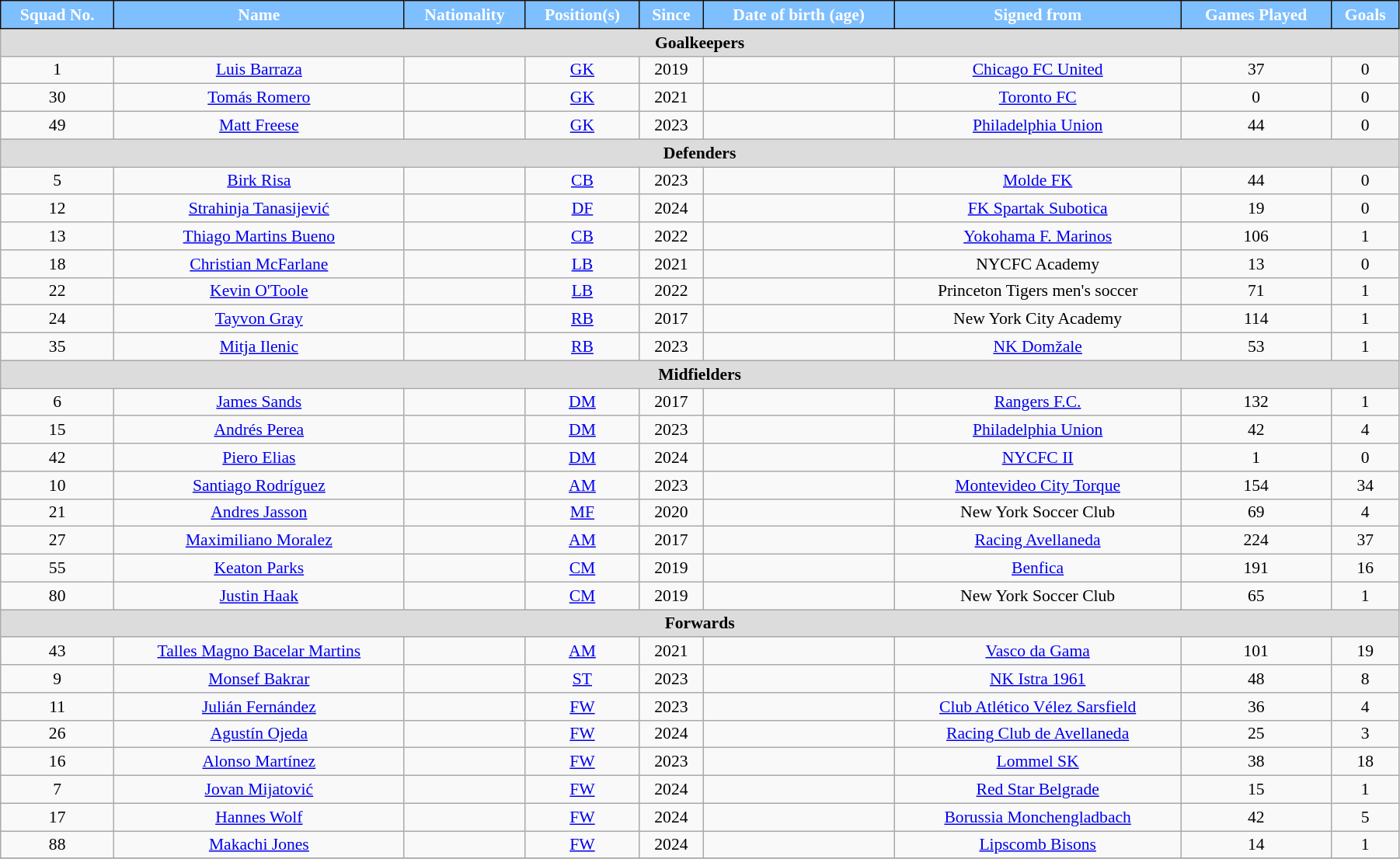<table class="wikitable" style="text-align:center; font-size:90%; width:95%;">
<tr>
<th style="background:#7EBFFF; color:#fff;  border:1px solid #0e0e0e; text-align:center;">Squad No.</th>
<th style="background:#7EBFFF; color:#fff;  border:1px solid #0e0e0e; text-align:center;">Name</th>
<th style="background:#7EBFFF; color:#fff;  border:1px solid #0e0e0e; text-align:center;">Nationality</th>
<th style="background:#7EBFFF; color:#fff;  border:1px solid #0e0e0e; text-align:center;">Position(s)</th>
<th style="background:#7EBFFF; color:#fff;  border:1px solid #0e0e0e; text-align:center;">Since</th>
<th style="background:#7EBFFF; color:#fff;  border:1px solid #0e0e0e; text-align:center;">Date of birth (age)</th>
<th style="background:#7EBFFF; color:#fff;  border:1px solid #0e0e0e; text-align:center;">Signed from</th>
<th style="background:#7EBFFF; color:#fff;  border:1px solid #0e0e0e; text-align:center;">Games Played</th>
<th style="background:#7EBFFF; color:#fff;  border:1px solid #0e0e0e; text-align:center;">Goals</th>
</tr>
<tr>
<th colspan="9" style="background:#dcdcdc; text-align:center;">Goalkeepers</th>
</tr>
<tr>
<td>1</td>
<td><a href='#'>Luis Barraza</a></td>
<td></td>
<td><a href='#'>GK</a></td>
<td>2019</td>
<td></td>
<td><a href='#'>Chicago FC United</a></td>
<td>37</td>
<td>0</td>
</tr>
<tr>
<td>30</td>
<td><a href='#'>Tomás Romero</a></td>
<td></td>
<td><a href='#'>GK</a></td>
<td>2021</td>
<td></td>
<td><a href='#'>Toronto FC</a></td>
<td>0</td>
<td>0</td>
</tr>
<tr>
<td>49</td>
<td><a href='#'>Matt Freese</a></td>
<td></td>
<td><a href='#'>GK</a></td>
<td>2023</td>
<td></td>
<td><a href='#'>Philadelphia Union</a></td>
<td>44</td>
<td>0</td>
</tr>
<tr>
<th colspan="9" style="background:#dcdcdc; text-align:center;">Defenders</th>
</tr>
<tr>
<td>5</td>
<td><a href='#'>Birk Risa</a></td>
<td></td>
<td><a href='#'>CB</a></td>
<td>2023</td>
<td></td>
<td><a href='#'>Molde FK</a></td>
<td>44</td>
<td>0</td>
</tr>
<tr>
<td>12</td>
<td><a href='#'>Strahinja Tanasijević</a></td>
<td></td>
<td><a href='#'>DF</a></td>
<td>2024</td>
<td></td>
<td><a href='#'>FK Spartak Subotica</a></td>
<td>19</td>
<td>0</td>
</tr>
<tr>
<td>13</td>
<td><a href='#'>Thiago Martins Bueno</a></td>
<td></td>
<td><a href='#'>CB</a></td>
<td>2022</td>
<td></td>
<td><a href='#'>Yokohama F. Marinos</a></td>
<td>106</td>
<td>1</td>
</tr>
<tr>
<td>18</td>
<td><a href='#'>Christian McFarlane</a></td>
<td></td>
<td><a href='#'>LB</a></td>
<td>2021</td>
<td></td>
<td>NYCFC Academy</td>
<td>13</td>
<td>0</td>
</tr>
<tr>
<td>22</td>
<td><a href='#'>Kevin O'Toole</a></td>
<td></td>
<td><a href='#'>LB</a></td>
<td>2022</td>
<td></td>
<td>Princeton Tigers men's soccer</td>
<td>71</td>
<td>1</td>
</tr>
<tr>
<td>24</td>
<td><a href='#'>Tayvon Gray</a></td>
<td></td>
<td><a href='#'>RB</a></td>
<td>2017</td>
<td></td>
<td>New York City Academy</td>
<td>114</td>
<td>1</td>
</tr>
<tr>
<td>35</td>
<td><a href='#'>Mitja Ilenic</a></td>
<td></td>
<td><a href='#'>RB</a></td>
<td>2023</td>
<td></td>
<td><a href='#'>NK Domžale</a></td>
<td>53</td>
<td>1</td>
</tr>
<tr>
<th colspan="9" style="background:#dcdcdc; text-align:center;">Midfielders</th>
</tr>
<tr>
<td>6</td>
<td><a href='#'>James Sands</a></td>
<td></td>
<td><a href='#'>DM</a></td>
<td>2017</td>
<td></td>
<td><a href='#'>Rangers F.C.</a></td>
<td>132</td>
<td>1</td>
</tr>
<tr>
<td>15</td>
<td><a href='#'>Andrés Perea</a></td>
<td></td>
<td><a href='#'>DM</a></td>
<td>2023</td>
<td></td>
<td><a href='#'>Philadelphia Union</a></td>
<td>42</td>
<td>4</td>
</tr>
<tr>
<td>42</td>
<td><a href='#'>Piero Elias</a></td>
<td></td>
<td><a href='#'>DM</a></td>
<td>2024</td>
<td></td>
<td><a href='#'>NYCFC II</a></td>
<td>1</td>
<td>0</td>
</tr>
<tr>
<td>10</td>
<td><a href='#'>Santiago Rodríguez</a></td>
<td></td>
<td><a href='#'>AM</a></td>
<td>2023</td>
<td></td>
<td><a href='#'>Montevideo City Torque</a></td>
<td>154</td>
<td>34</td>
</tr>
<tr>
<td>21</td>
<td><a href='#'>Andres Jasson</a></td>
<td></td>
<td><a href='#'>MF</a></td>
<td>2020</td>
<td></td>
<td>New York Soccer Club</td>
<td>69</td>
<td>4</td>
</tr>
<tr>
<td>27</td>
<td><a href='#'>Maximiliano Moralez</a></td>
<td></td>
<td><a href='#'>AM</a></td>
<td>2017</td>
<td></td>
<td><a href='#'>Racing Avellaneda</a></td>
<td>224</td>
<td>37</td>
</tr>
<tr>
<td>55</td>
<td><a href='#'>Keaton Parks</a></td>
<td></td>
<td><a href='#'>CM</a></td>
<td>2019</td>
<td></td>
<td><a href='#'>Benfica</a></td>
<td>191</td>
<td>16</td>
</tr>
<tr>
<td>80</td>
<td><a href='#'>Justin Haak</a></td>
<td></td>
<td><a href='#'>CM</a></td>
<td>2019</td>
<td></td>
<td>New York Soccer Club</td>
<td>65</td>
<td>1</td>
</tr>
<tr>
<th colspan="9" style="background:#dcdcdc; text-align:center;">Forwards</th>
</tr>
<tr>
<td>43</td>
<td><a href='#'>Talles Magno Bacelar Martins</a></td>
<td></td>
<td><a href='#'>AM</a></td>
<td>2021</td>
<td></td>
<td><a href='#'>Vasco da Gama</a></td>
<td>101</td>
<td>19</td>
</tr>
<tr>
<td>9</td>
<td><a href='#'>Monsef Bakrar</a></td>
<td></td>
<td><a href='#'>ST</a></td>
<td>2023</td>
<td></td>
<td><a href='#'>NK Istra 1961</a></td>
<td>48</td>
<td>8</td>
</tr>
<tr>
<td>11</td>
<td><a href='#'>Julián Fernández</a></td>
<td></td>
<td><a href='#'>FW</a></td>
<td>2023</td>
<td></td>
<td><a href='#'>Club Atlético Vélez Sarsfield</a></td>
<td>36</td>
<td>4</td>
</tr>
<tr>
<td>26</td>
<td><a href='#'>Agustín Ojeda</a></td>
<td></td>
<td><a href='#'>FW</a></td>
<td>2024</td>
<td></td>
<td><a href='#'>Racing Club de Avellaneda</a></td>
<td>25</td>
<td>3</td>
</tr>
<tr>
<td>16</td>
<td><a href='#'>Alonso Martínez</a></td>
<td></td>
<td><a href='#'>FW</a></td>
<td>2023</td>
<td></td>
<td><a href='#'>Lommel SK</a></td>
<td>38</td>
<td>18</td>
</tr>
<tr>
<td>7</td>
<td><a href='#'>Jovan Mijatović</a></td>
<td></td>
<td><a href='#'>FW</a></td>
<td>2024</td>
<td></td>
<td><a href='#'>Red Star Belgrade</a></td>
<td>15</td>
<td>1</td>
</tr>
<tr>
<td>17</td>
<td><a href='#'>Hannes Wolf</a></td>
<td></td>
<td><a href='#'>FW</a></td>
<td>2024</td>
<td></td>
<td><a href='#'>Borussia Monchengladbach</a></td>
<td>42</td>
<td>5</td>
</tr>
<tr>
<td>88</td>
<td><a href='#'>Makachi Jones</a></td>
<td></td>
<td><a href='#'>FW</a></td>
<td>2024</td>
<td></td>
<td><a href='#'>Lipscomb Bisons</a></td>
<td>14</td>
<td>1</td>
</tr>
<tr>
</tr>
</table>
